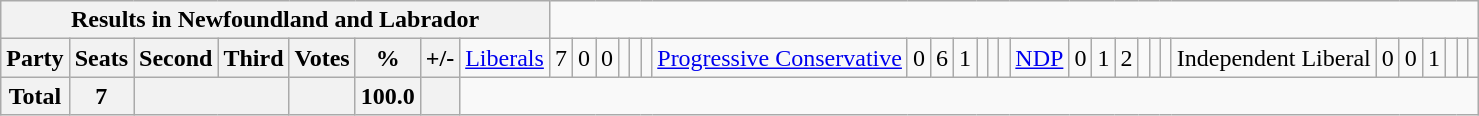<table class="wikitable">
<tr>
<th colspan=9>Results in Newfoundland and Labrador</th>
</tr>
<tr>
<th colspan=2>Party</th>
<th>Seats</th>
<th>Second</th>
<th>Third</th>
<th>Votes</th>
<th>%</th>
<th>+/-<br></th>
<td><a href='#'>Liberals</a></td>
<td align="right">7</td>
<td align="right">0</td>
<td align="right">0</td>
<td align="right"></td>
<td align="right"></td>
<td align="right"><br></td>
<td><a href='#'>Progressive Conservative</a></td>
<td align="right">0</td>
<td align="right">6</td>
<td align="right">1</td>
<td align="right"></td>
<td align="right"></td>
<td align="right"><br></td>
<td><a href='#'>NDP</a></td>
<td align="right">0</td>
<td align="right">1</td>
<td align="right">2</td>
<td align="right"></td>
<td align="right"></td>
<td align="right"><br></td>
<td>Independent Liberal</td>
<td align="right">0</td>
<td align="right">0</td>
<td align="right">1</td>
<td align="right"></td>
<td align="right"></td>
<td align="right"></td>
</tr>
<tr>
<th colspan="2">Total</th>
<th>7</th>
<th colspan="2"></th>
<th></th>
<th>100.0</th>
<th></th>
</tr>
</table>
